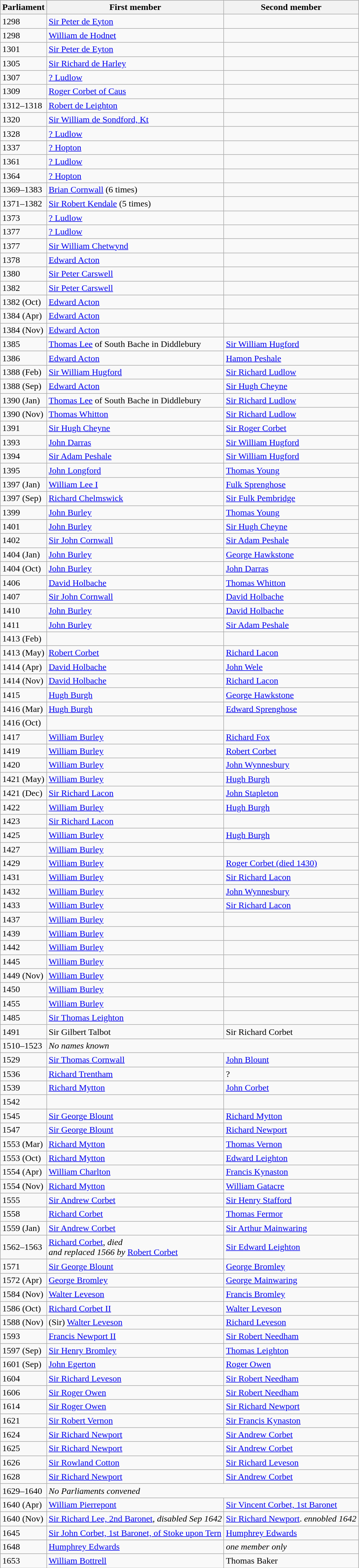<table class="wikitable">
<tr>
<th>Parliament</th>
<th>First member</th>
<th>Second member</th>
</tr>
<tr>
<td>1298</td>
<td><a href='#'>Sir Peter de Eyton</a></td>
<td></td>
</tr>
<tr>
<td>1298</td>
<td><a href='#'>William de Hodnet</a></td>
<td></td>
</tr>
<tr>
<td>1301</td>
<td><a href='#'>Sir Peter de Eyton</a></td>
<td></td>
</tr>
<tr>
<td>1305</td>
<td><a href='#'>Sir Richard de Harley</a></td>
<td></td>
</tr>
<tr>
<td>1307</td>
<td><a href='#'>? Ludlow</a></td>
<td></td>
</tr>
<tr>
<td>1309</td>
<td><a href='#'>Roger Corbet of Caus</a></td>
<td></td>
</tr>
<tr>
<td>1312–1318</td>
<td><a href='#'>Robert de Leighton</a></td>
<td></td>
</tr>
<tr>
<td>1320</td>
<td><a href='#'>Sir William de Sondford, Kt</a></td>
<td></td>
</tr>
<tr>
<td>1328</td>
<td><a href='#'>? Ludlow</a></td>
<td></td>
</tr>
<tr>
<td>1337</td>
<td><a href='#'>? Hopton</a></td>
<td></td>
</tr>
<tr>
<td>1361</td>
<td><a href='#'>? Ludlow</a></td>
<td></td>
</tr>
<tr>
<td>1364</td>
<td><a href='#'>? Hopton</a></td>
<td></td>
</tr>
<tr>
<td>1369–1383</td>
<td><a href='#'>Brian Cornwall</a> (6 times)</td>
<td></td>
</tr>
<tr>
<td>1371–1382</td>
<td><a href='#'>Sir Robert Kendale</a> (5 times)</td>
<td></td>
</tr>
<tr>
<td>1373</td>
<td><a href='#'>? Ludlow</a></td>
<td></td>
</tr>
<tr>
<td>1377</td>
<td><a href='#'>? Ludlow</a></td>
<td></td>
</tr>
<tr>
<td>1377</td>
<td><a href='#'>Sir William Chetwynd</a></td>
<td></td>
</tr>
<tr>
<td>1378</td>
<td><a href='#'>Edward Acton</a></td>
<td></td>
</tr>
<tr>
<td>1380</td>
<td><a href='#'>Sir Peter Carswell</a></td>
<td></td>
</tr>
<tr>
<td>1382</td>
<td><a href='#'>Sir Peter Carswell</a></td>
<td></td>
</tr>
<tr>
<td>1382 (Oct)</td>
<td><a href='#'>Edward Acton</a></td>
<td></td>
</tr>
<tr>
<td>1384 (Apr)</td>
<td><a href='#'>Edward Acton</a></td>
<td></td>
</tr>
<tr>
<td>1384 (Nov)</td>
<td><a href='#'>Edward Acton</a></td>
<td></td>
</tr>
<tr>
<td>1385</td>
<td><a href='#'>Thomas Lee</a> of South Bache in Diddlebury</td>
<td><a href='#'>Sir William Hugford</a></td>
</tr>
<tr>
<td>1386</td>
<td><a href='#'>Edward Acton</a></td>
<td><a href='#'>Hamon Peshale</a></td>
</tr>
<tr>
<td>1388 (Feb)</td>
<td><a href='#'>Sir William Hugford</a></td>
<td><a href='#'>Sir Richard Ludlow</a></td>
</tr>
<tr>
<td>1388 (Sep)</td>
<td><a href='#'>Edward Acton</a></td>
<td><a href='#'>Sir Hugh Cheyne</a></td>
</tr>
<tr>
<td>1390 (Jan)</td>
<td><a href='#'>Thomas Lee</a> of South Bache in Diddlebury</td>
<td><a href='#'>Sir Richard Ludlow</a></td>
</tr>
<tr>
<td>1390 (Nov)</td>
<td><a href='#'>Thomas Whitton</a></td>
<td><a href='#'>Sir Richard Ludlow</a></td>
</tr>
<tr>
<td>1391</td>
<td><a href='#'>Sir Hugh Cheyne</a></td>
<td><a href='#'>Sir Roger Corbet</a></td>
</tr>
<tr>
<td>1393</td>
<td><a href='#'>John Darras</a></td>
<td><a href='#'>Sir William Hugford</a></td>
</tr>
<tr>
<td>1394</td>
<td><a href='#'>Sir Adam Peshale</a></td>
<td><a href='#'>Sir William Hugford</a></td>
</tr>
<tr>
<td>1395</td>
<td><a href='#'>John Longford</a></td>
<td><a href='#'>Thomas Young</a></td>
</tr>
<tr>
<td>1397 (Jan)</td>
<td><a href='#'>William Lee I</a></td>
<td><a href='#'>Fulk Sprenghose</a></td>
</tr>
<tr>
<td>1397 (Sep)</td>
<td><a href='#'>Richard Chelmswick</a></td>
<td><a href='#'>Sir Fulk Pembridge</a></td>
</tr>
<tr>
<td>1399</td>
<td><a href='#'>John Burley</a></td>
<td><a href='#'>Thomas Young</a></td>
</tr>
<tr>
<td>1401</td>
<td><a href='#'>John Burley</a></td>
<td><a href='#'>Sir Hugh Cheyne</a></td>
</tr>
<tr>
<td>1402</td>
<td><a href='#'>Sir John Cornwall</a></td>
<td><a href='#'>Sir Adam Peshale</a></td>
</tr>
<tr>
<td>1404 (Jan)</td>
<td><a href='#'>John Burley</a></td>
<td><a href='#'>George Hawkstone</a></td>
</tr>
<tr>
<td>1404 (Oct)</td>
<td><a href='#'>John Burley</a></td>
<td><a href='#'>John Darras</a></td>
</tr>
<tr>
<td>1406</td>
<td><a href='#'>David Holbache</a></td>
<td><a href='#'>Thomas Whitton</a></td>
</tr>
<tr>
<td>1407</td>
<td><a href='#'>Sir John Cornwall</a></td>
<td><a href='#'>David Holbache</a></td>
</tr>
<tr>
<td>1410</td>
<td><a href='#'>John Burley</a></td>
<td><a href='#'>David Holbache</a></td>
</tr>
<tr>
<td>1411</td>
<td><a href='#'>John Burley</a></td>
<td><a href='#'>Sir Adam Peshale</a></td>
</tr>
<tr>
<td>1413 (Feb)</td>
<td></td>
</tr>
<tr>
<td>1413 (May)</td>
<td><a href='#'>Robert Corbet</a></td>
<td><a href='#'>Richard Lacon</a></td>
</tr>
<tr>
<td>1414 (Apr)</td>
<td><a href='#'>David Holbache</a></td>
<td><a href='#'>John Wele</a></td>
</tr>
<tr>
<td>1414 (Nov)</td>
<td><a href='#'>David Holbache</a></td>
<td><a href='#'>Richard Lacon</a></td>
</tr>
<tr>
<td>1415</td>
<td><a href='#'>Hugh Burgh</a></td>
<td><a href='#'>George Hawkstone</a></td>
</tr>
<tr>
<td>1416 (Mar)</td>
<td><a href='#'>Hugh Burgh</a></td>
<td><a href='#'>Edward Sprenghose</a></td>
</tr>
<tr>
<td>1416 (Oct)</td>
<td></td>
</tr>
<tr>
<td>1417</td>
<td><a href='#'>William Burley</a></td>
<td><a href='#'>Richard Fox</a></td>
</tr>
<tr>
<td>1419</td>
<td><a href='#'>William Burley</a></td>
<td><a href='#'>Robert Corbet</a></td>
</tr>
<tr>
<td>1420</td>
<td><a href='#'>William Burley</a></td>
<td><a href='#'>John Wynnesbury</a></td>
</tr>
<tr>
<td>1421 (May)</td>
<td><a href='#'>William Burley</a></td>
<td><a href='#'>Hugh Burgh</a></td>
</tr>
<tr>
<td>1421 (Dec)</td>
<td><a href='#'>Sir Richard Lacon</a></td>
<td><a href='#'>John Stapleton</a></td>
</tr>
<tr>
<td>1422</td>
<td><a href='#'>William Burley</a></td>
<td><a href='#'>Hugh Burgh</a></td>
</tr>
<tr>
<td>1423</td>
<td><a href='#'>Sir Richard Lacon</a></td>
<td></td>
</tr>
<tr>
<td>1425</td>
<td><a href='#'>William Burley</a></td>
<td><a href='#'>Hugh Burgh</a></td>
</tr>
<tr>
<td>1427</td>
<td><a href='#'>William Burley</a></td>
<td></td>
</tr>
<tr>
<td>1429</td>
<td><a href='#'>William Burley</a></td>
<td><a href='#'>Roger Corbet (died 1430)</a></td>
</tr>
<tr>
<td>1431</td>
<td><a href='#'>William Burley</a></td>
<td><a href='#'>Sir Richard Lacon</a></td>
</tr>
<tr>
<td>1432</td>
<td><a href='#'>William Burley</a></td>
<td><a href='#'>John Wynnesbury</a></td>
</tr>
<tr>
<td>1433</td>
<td><a href='#'>William Burley</a></td>
<td><a href='#'>Sir Richard Lacon</a></td>
</tr>
<tr>
<td>1437</td>
<td><a href='#'>William Burley</a></td>
<td></td>
</tr>
<tr>
<td>1439</td>
<td><a href='#'>William Burley</a></td>
<td></td>
</tr>
<tr>
<td>1442</td>
<td><a href='#'>William Burley</a></td>
<td></td>
</tr>
<tr>
<td>1445</td>
<td><a href='#'>William Burley</a></td>
<td></td>
</tr>
<tr>
<td>1449 (Nov)</td>
<td><a href='#'>William Burley</a></td>
<td></td>
</tr>
<tr>
<td>1450</td>
<td><a href='#'>William Burley</a></td>
<td></td>
</tr>
<tr>
<td>1455</td>
<td><a href='#'>William Burley</a></td>
<td></td>
</tr>
<tr>
<td>1485</td>
<td><a href='#'>Sir Thomas Leighton</a></td>
<td></td>
</tr>
<tr>
<td>1491</td>
<td>Sir Gilbert Talbot</td>
<td>Sir Richard Corbet</td>
</tr>
<tr>
<td>1510–1523</td>
<td colspan = "2"><em>No names known</em></td>
</tr>
<tr>
<td>1529</td>
<td><a href='#'>Sir Thomas Cornwall</a></td>
<td><a href='#'>John Blount</a></td>
</tr>
<tr>
<td>1536</td>
<td><a href='#'>Richard Trentham</a></td>
<td>?</td>
</tr>
<tr>
<td>1539</td>
<td><a href='#'>Richard Mytton</a></td>
<td><a href='#'>John Corbet</a></td>
</tr>
<tr>
<td>1542</td>
<td></td>
</tr>
<tr>
<td>1545</td>
<td><a href='#'>Sir George Blount</a></td>
<td><a href='#'>Richard Mytton</a></td>
</tr>
<tr>
<td>1547</td>
<td><a href='#'>Sir George Blount</a></td>
<td><a href='#'>Richard Newport</a></td>
</tr>
<tr>
<td>1553 (Mar)</td>
<td><a href='#'>Richard Mytton</a></td>
<td><a href='#'>Thomas Vernon</a></td>
</tr>
<tr>
<td>1553 (Oct)</td>
<td><a href='#'>Richard Mytton</a></td>
<td><a href='#'>Edward Leighton</a></td>
</tr>
<tr>
<td>1554 (Apr)</td>
<td><a href='#'>William Charlton</a></td>
<td><a href='#'>Francis Kynaston</a></td>
</tr>
<tr>
<td>1554 (Nov)</td>
<td><a href='#'>Richard Mytton</a></td>
<td><a href='#'>William Gatacre</a></td>
</tr>
<tr>
<td>1555</td>
<td><a href='#'>Sir Andrew Corbet</a></td>
<td><a href='#'>Sir Henry Stafford</a></td>
</tr>
<tr>
<td>1558</td>
<td><a href='#'>Richard Corbet</a></td>
<td><a href='#'>Thomas Fermor</a></td>
</tr>
<tr>
<td>1559 (Jan)</td>
<td><a href='#'>Sir Andrew Corbet</a></td>
<td><a href='#'>Sir Arthur Mainwaring</a></td>
</tr>
<tr>
<td>1562–1563</td>
<td><a href='#'>Richard Corbet</a>, <em>died <br> and replaced 1566 by</em> <a href='#'>Robert Corbet</a></td>
<td><a href='#'>Sir Edward Leighton</a></td>
</tr>
<tr>
<td>1571</td>
<td><a href='#'>Sir George Blount</a></td>
<td><a href='#'>George Bromley</a></td>
</tr>
<tr>
<td>1572 (Apr)</td>
<td><a href='#'>George Bromley</a></td>
<td><a href='#'>George Mainwaring</a></td>
</tr>
<tr>
<td>1584 (Nov)</td>
<td><a href='#'>Walter Leveson</a></td>
<td><a href='#'>Francis Bromley</a></td>
</tr>
<tr>
<td>1586 (Oct)</td>
<td><a href='#'>Richard Corbet II</a></td>
<td><a href='#'>Walter Leveson</a></td>
</tr>
<tr>
<td>1588 (Nov)</td>
<td>(Sir) <a href='#'>Walter Leveson</a></td>
<td><a href='#'>Richard Leveson</a></td>
</tr>
<tr>
<td>1593</td>
<td><a href='#'>Francis Newport II</a></td>
<td><a href='#'>Sir Robert Needham</a></td>
</tr>
<tr>
<td>1597 (Sep)</td>
<td><a href='#'>Sir Henry Bromley</a></td>
<td><a href='#'>Thomas Leighton</a></td>
</tr>
<tr>
<td>1601 (Sep)</td>
<td><a href='#'>John Egerton</a></td>
<td><a href='#'>Roger Owen</a></td>
</tr>
<tr>
<td>1604</td>
<td><a href='#'>Sir Richard Leveson</a></td>
<td><a href='#'>Sir Robert Needham</a></td>
</tr>
<tr>
<td>1606</td>
<td><a href='#'>Sir Roger Owen</a></td>
<td><a href='#'>Sir Robert Needham</a></td>
</tr>
<tr>
<td>1614</td>
<td><a href='#'>Sir Roger Owen</a></td>
<td><a href='#'>Sir Richard Newport</a></td>
</tr>
<tr>
<td>1621</td>
<td><a href='#'>Sir Robert Vernon</a></td>
<td><a href='#'>Sir Francis Kynaston</a>   </td>
</tr>
<tr>
<td>1624</td>
<td><a href='#'>Sir Richard Newport</a></td>
<td><a href='#'>Sir Andrew Corbet</a></td>
</tr>
<tr>
<td>1625</td>
<td><a href='#'>Sir Richard Newport</a></td>
<td><a href='#'>Sir Andrew Corbet</a></td>
</tr>
<tr>
<td>1626</td>
<td><a href='#'>Sir Rowland Cotton</a></td>
<td><a href='#'>Sir Richard Leveson</a></td>
</tr>
<tr>
<td>1628</td>
<td><a href='#'>Sir Richard Newport</a></td>
<td><a href='#'>Sir Andrew Corbet</a></td>
</tr>
<tr>
<td>1629–1640</td>
<td colspan = "2"><em>No Parliaments convened</em></td>
</tr>
<tr>
<td>1640 (Apr)</td>
<td><a href='#'>William Pierrepont</a></td>
<td><a href='#'>Sir Vincent Corbet, 1st Baronet</a></td>
</tr>
<tr>
<td>1640 (Nov)</td>
<td><a href='#'>Sir Richard Lee, 2nd Baronet</a>, <em>disabled Sep 1642</em></td>
<td><a href='#'>Sir Richard Newport</a>. <em>ennobled 1642</em></td>
</tr>
<tr>
<td>1645</td>
<td><a href='#'>Sir John Corbet, 1st Baronet, of Stoke upon Tern</a></td>
<td><a href='#'>Humphrey Edwards</a></td>
</tr>
<tr>
<td>1648</td>
<td><a href='#'>Humphrey Edwards</a></td>
<td><em>one member only</em></td>
</tr>
<tr>
<td>1653</td>
<td><a href='#'>William Bottrell</a></td>
<td>Thomas Baker</td>
</tr>
</table>
